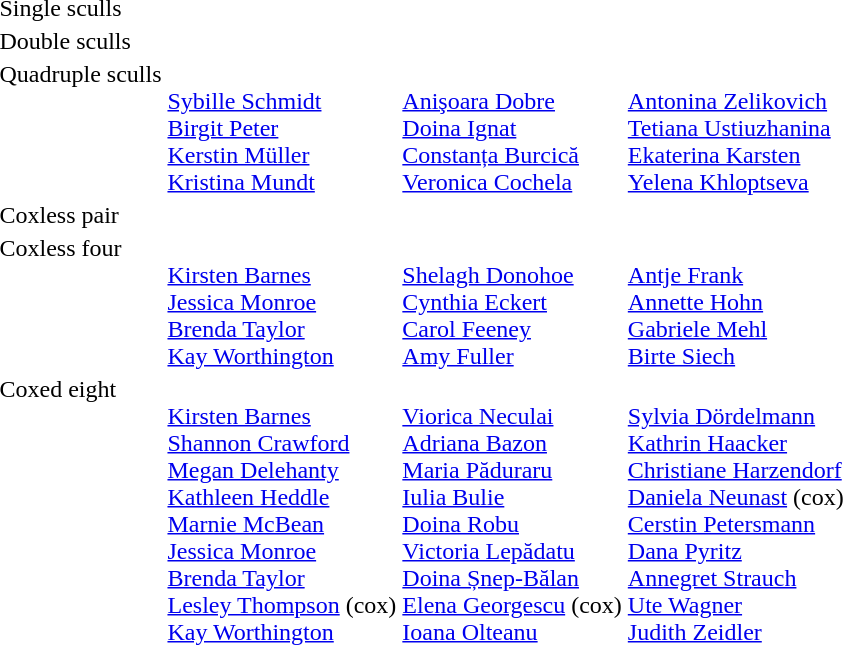<table>
<tr>
<td>Single sculls<br> </td>
<td></td>
<td></td>
<td></td>
</tr>
<tr valign="top">
<td>Double sculls <br> </td>
<td></td>
<td></td>
<td></td>
</tr>
<tr valign="top">
<td>Quadruple sculls<br> </td>
<td><br><a href='#'>Sybille Schmidt</a><br><a href='#'>Birgit Peter</a><br><a href='#'>Kerstin Müller</a><br><a href='#'>Kristina Mundt</a></td>
<td><br><a href='#'>Anişoara Dobre</a><br><a href='#'>Doina Ignat</a><br><a href='#'>Constanța Burcică</a><br><a href='#'>Veronica Cochela</a></td>
<td><br><a href='#'>Antonina Zelikovich</a><br><a href='#'>Tetiana Ustiuzhanina</a><br><a href='#'>Ekaterina Karsten</a><br><a href='#'>Yelena Khloptseva</a></td>
</tr>
<tr valign="top">
<td>Coxless pair <br> </td>
<td nowrap></td>
<td nowrap></td>
<td nowrap></td>
</tr>
<tr valign="top">
<td>Coxless four <br> </td>
<td><br><a href='#'>Kirsten Barnes</a><br><a href='#'>Jessica Monroe</a><br><a href='#'>Brenda Taylor</a><br><a href='#'>Kay Worthington</a></td>
<td><br><a href='#'>Shelagh Donohoe</a><br><a href='#'>Cynthia Eckert</a><br><a href='#'>Carol Feeney</a><br><a href='#'>Amy Fuller</a></td>
<td><br><a href='#'>Antje Frank</a><br><a href='#'>Annette Hohn</a><br><a href='#'>Gabriele Mehl</a><br><a href='#'>Birte Siech</a></td>
</tr>
<tr valign="top">
<td>Coxed eight <br> </td>
<td><br><a href='#'>Kirsten Barnes</a><br><a href='#'>Shannon Crawford</a><br><a href='#'>Megan Delehanty</a><br><a href='#'>Kathleen Heddle</a><br><a href='#'>Marnie McBean</a><br><a href='#'>Jessica Monroe</a><br><a href='#'>Brenda Taylor</a><br><a href='#'>Lesley Thompson</a> (cox)<br><a href='#'>Kay Worthington</a></td>
<td><br><a href='#'>Viorica Neculai</a><br><a href='#'>Adriana Bazon</a><br><a href='#'>Maria Păduraru</a><br><a href='#'>Iulia Bulie</a><br><a href='#'>Doina Robu</a><br><a href='#'>Victoria Lepădatu</a><br><a href='#'>Doina Șnep-Bălan</a><br><a href='#'>Elena Georgescu</a> (cox)<br><a href='#'>Ioana Olteanu</a></td>
<td><br><a href='#'>Sylvia Dördelmann</a><br><a href='#'>Kathrin Haacker</a><br><a href='#'>Christiane Harzendorf</a><br><a href='#'>Daniela Neunast</a> (cox)<br><a href='#'>Cerstin Petersmann</a><br><a href='#'>Dana Pyritz</a><br><a href='#'>Annegret Strauch</a><br><a href='#'>Ute Wagner</a><br><a href='#'>Judith Zeidler</a></td>
</tr>
</table>
